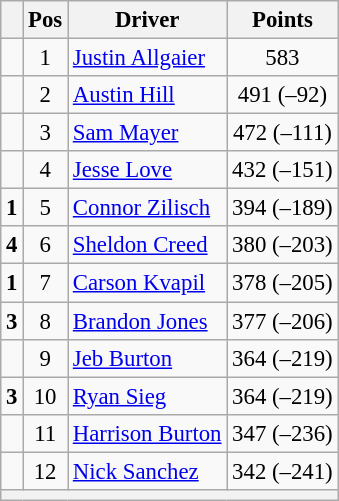<table class="wikitable" style="font-size: 95%;">
<tr>
<th></th>
<th>Pos</th>
<th>Driver</th>
<th>Points</th>
</tr>
<tr>
<td align="left"></td>
<td style="text-align:center;">1</td>
<td><a href='#'>Justin Allgaier</a></td>
<td style="text-align:center;">583</td>
</tr>
<tr>
<td align="left"></td>
<td style="text-align:center;">2</td>
<td><a href='#'>Austin Hill</a></td>
<td style="text-align:center;">491 (–92)</td>
</tr>
<tr>
<td align="left"></td>
<td style="text-align:center;">3</td>
<td><a href='#'>Sam Mayer</a></td>
<td style="text-align:center;">472 (–111)</td>
</tr>
<tr>
<td align="left"></td>
<td style="text-align:center;">4</td>
<td><a href='#'>Jesse Love</a></td>
<td style="text-align:center;">432 (–151)</td>
</tr>
<tr>
<td align="left"> <strong>1</strong></td>
<td style="text-align:center;">5</td>
<td><a href='#'>Connor Zilisch</a></td>
<td style="text-align:center;">394 (–189)</td>
</tr>
<tr>
<td align="left"> <strong>4</strong></td>
<td style="text-align:center;">6</td>
<td><a href='#'>Sheldon Creed</a></td>
<td style="text-align:center;">380 (–203)</td>
</tr>
<tr>
<td align="left"> <strong>1</strong></td>
<td style="text-align:center;">7</td>
<td><a href='#'>Carson Kvapil</a></td>
<td style="text-align:center;">378 (–205)</td>
</tr>
<tr>
<td align="left"> <strong>3</strong></td>
<td style="text-align:center;">8</td>
<td><a href='#'>Brandon Jones</a></td>
<td style="text-align:center;">377 (–206)</td>
</tr>
<tr>
<td align="left"></td>
<td style="text-align:center;">9</td>
<td><a href='#'>Jeb Burton</a></td>
<td style="text-align:center;">364 (–219)</td>
</tr>
<tr>
<td align="left"> <strong>3</strong></td>
<td style="text-align:center;">10</td>
<td><a href='#'>Ryan Sieg</a></td>
<td style="text-align:center;">364 (–219)</td>
</tr>
<tr>
<td align="left"></td>
<td style="text-align:center;">11</td>
<td><a href='#'>Harrison Burton</a></td>
<td style="text-align:center;">347 (–236)</td>
</tr>
<tr>
<td align="left"></td>
<td style="text-align:center;">12</td>
<td><a href='#'>Nick Sanchez</a></td>
<td style="text-align:center;">342 (–241)</td>
</tr>
<tr class="sortbottom">
<th colspan="9"></th>
</tr>
</table>
